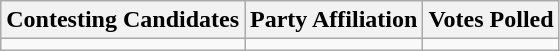<table class="wikitable sortable">
<tr>
<th>Contesting Candidates</th>
<th>Party Affiliation</th>
<th>Votes Polled</th>
</tr>
<tr>
<td></td>
<td></td>
<td></td>
</tr>
</table>
